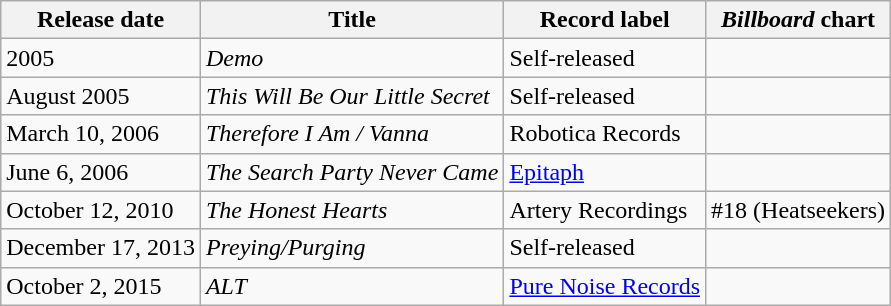<table class="wikitable">
<tr>
<th>Release date</th>
<th>Title</th>
<th>Record label</th>
<th><em>Billboard</em> chart</th>
</tr>
<tr>
<td>2005</td>
<td><em>Demo</em></td>
<td>Self-released</td>
<td></td>
</tr>
<tr>
<td>August 2005</td>
<td><em>This Will Be Our Little Secret</em></td>
<td>Self-released</td>
<td></td>
</tr>
<tr>
<td>March 10, 2006</td>
<td><em>Therefore I Am / Vanna</em></td>
<td>Robotica Records</td>
<td></td>
</tr>
<tr>
<td>June 6, 2006</td>
<td><em>The Search Party Never Came</em></td>
<td><a href='#'>Epitaph</a></td>
<td></td>
</tr>
<tr>
<td>October 12, 2010</td>
<td><em>The Honest Hearts</em></td>
<td>Artery Recordings</td>
<td>#18 (Heatseekers)</td>
</tr>
<tr>
<td>December 17, 2013</td>
<td><em>Preying/Purging</em></td>
<td>Self-released</td>
<td></td>
</tr>
<tr>
<td>October 2, 2015</td>
<td><em>ALT</em></td>
<td><a href='#'>Pure Noise Records</a></td>
<td></td>
</tr>
</table>
